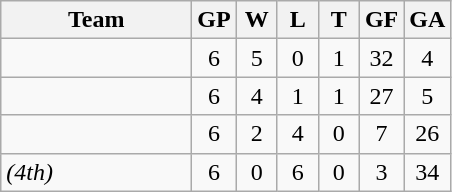<table class="wikitable" style="text-align:center">
<tr>
<th width="120">Team</th>
<th width="20">GP</th>
<th width="20">W</th>
<th width="20">L</th>
<th width="20">T</th>
<th width="20">GF</th>
<th width="20">GA</th>
</tr>
<tr>
<td align=left></td>
<td>6</td>
<td>5</td>
<td>0</td>
<td>1</td>
<td>32</td>
<td>4</td>
</tr>
<tr>
<td align=left></td>
<td>6</td>
<td>4</td>
<td>1</td>
<td>1</td>
<td>27</td>
<td>5</td>
</tr>
<tr>
<td align=left></td>
<td>6</td>
<td>2</td>
<td>4</td>
<td>0</td>
<td>7</td>
<td>26</td>
</tr>
<tr>
<td align=left> <em>(4th)</em></td>
<td>6</td>
<td>0</td>
<td>6</td>
<td>0</td>
<td>3</td>
<td>34</td>
</tr>
</table>
